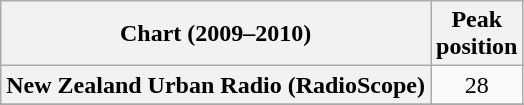<table class="wikitable plainrowheaders" style="text-align:center;">
<tr>
<th scope="col">Chart (2009–2010)</th>
<th scope="col">Peak<br>position</th>
</tr>
<tr>
<th scope="row">New Zealand Urban Radio (RadioScope)<br></th>
<td>28</td>
</tr>
<tr>
</tr>
<tr>
</tr>
</table>
